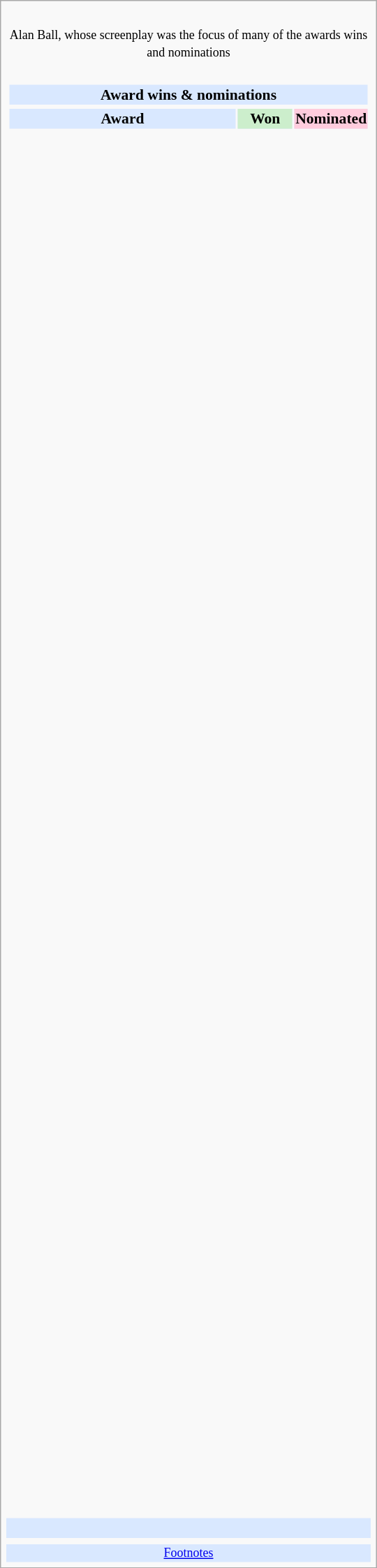<table class="infobox" style="width: 25em; text-align: left; font-size: 90%; vertical-align: middle;">
<tr>
<td colspan="3" style="text-align:center;"><br><small>Alan Ball, whose screenplay was the focus of many of the awards wins and nominations</small></td>
</tr>
<tr>
<td colspan=3><br><table class="collapsible collapsed" width=100%>
<tr>
<th colspan=3 style="background-color: #D9E8FF; text-align: center;">Award wins & nominations</th>
</tr>
<tr>
</tr>
<tr bgcolor=#D9E8FF>
<td style="text-align:center;"><strong>Award</strong></td>
<td style="text-align:center; background: #cceecc; text-size:0.9em" width=50><strong>Won</strong></td>
<td style="text-align:center; background: #ffccdd; text-size:0.9em" width=50><strong>Nominated</strong></td>
</tr>
<tr>
<td align="center"><br></td>
<td></td>
<td></td>
</tr>
<tr>
<td align="center"><br></td>
<td></td>
<td></td>
</tr>
<tr>
<td align="center"><br></td>
<td></td>
<td></td>
</tr>
<tr>
<td align="center"><br></td>
<td></td>
<td></td>
</tr>
<tr>
<td align="center"><br></td>
<td></td>
<td></td>
</tr>
<tr>
<td align="center"><br></td>
<td></td>
<td></td>
</tr>
<tr>
<td align="center"><br></td>
<td></td>
<td></td>
</tr>
<tr>
<td align="center"><br></td>
<td></td>
<td></td>
</tr>
<tr>
<td align="center"><br></td>
<td></td>
<td></td>
</tr>
<tr>
<td align="center"><br></td>
<td></td>
<td></td>
</tr>
<tr>
<td align="center"><br></td>
<td></td>
<td></td>
</tr>
<tr>
<td align="center"><br></td>
<td></td>
<td></td>
</tr>
<tr>
<td align="center"><br></td>
<td></td>
<td></td>
</tr>
<tr>
<td align="center"><br></td>
<td></td>
<td></td>
</tr>
<tr>
<td align="center"><br></td>
<td></td>
<td></td>
</tr>
<tr>
<td align="center"><br></td>
<td></td>
<td></td>
</tr>
<tr>
<td align="center"><br></td>
<td></td>
<td></td>
</tr>
<tr>
<td align="center"><br></td>
<td></td>
<td></td>
</tr>
<tr>
<td align="center"><br></td>
<td></td>
<td></td>
</tr>
<tr>
<td align="center"><br></td>
<td></td>
<td></td>
</tr>
<tr>
<td align="center"><br></td>
<td></td>
<td></td>
</tr>
<tr>
<td align="center"><br></td>
<td></td>
<td></td>
</tr>
<tr>
<td align="center"><br></td>
<td></td>
<td></td>
</tr>
<tr>
<td align="center"><br></td>
<td></td>
<td></td>
</tr>
<tr>
<td align="center"><br></td>
<td></td>
<td></td>
</tr>
<tr>
<td align="center"><br></td>
<td></td>
<td></td>
</tr>
<tr>
<td align="center"><br></td>
<td></td>
<td></td>
</tr>
<tr>
<td align="center"><br></td>
<td></td>
<td></td>
</tr>
<tr>
<td align="center"><br></td>
<td></td>
<td></td>
</tr>
<tr>
<td align="center"><br></td>
<td></td>
<td></td>
</tr>
<tr>
<td align="center"><br></td>
<td></td>
<td></td>
</tr>
<tr>
<td align="center"><br></td>
<td></td>
<td></td>
</tr>
<tr>
<td align="center"><br></td>
<td></td>
<td></td>
</tr>
<tr>
<td align="center"><br></td>
<td></td>
<td></td>
</tr>
<tr>
<td align="center"><br></td>
<td></td>
<td></td>
</tr>
<tr>
<td align="center"><br></td>
<td></td>
<td></td>
</tr>
<tr>
<td align="center"><br></td>
<td></td>
<td></td>
</tr>
<tr>
<td align="center"><br></td>
<td></td>
<td></td>
</tr>
<tr>
<td align="center"><br></td>
<td></td>
<td></td>
</tr>
<tr>
<td align="center"><br></td>
<td></td>
<td></td>
</tr>
<tr>
<td align="center"><br></td>
<td></td>
<td></td>
</tr>
<tr>
<td align="center"><br></td>
<td></td>
<td></td>
</tr>
<tr>
<td align="center"><br></td>
<td></td>
<td></td>
</tr>
<tr>
<td align="center"><br></td>
<td></td>
<td></td>
</tr>
<tr>
<td align="center"><br></td>
<td></td>
<td></td>
</tr>
<tr>
<td align="center"><br></td>
<td></td>
<td></td>
</tr>
<tr>
<td align="center"><br></td>
<td></td>
<td></td>
</tr>
<tr>
<td align="center"><br></td>
<td></td>
<td></td>
</tr>
<tr>
<td align="center"><br></td>
<td></td>
<td></td>
</tr>
<tr>
<td align="center"><br></td>
<td></td>
<td></td>
</tr>
<tr>
<td align="center"><br></td>
<td></td>
<td></td>
</tr>
<tr>
<td align="center"><br></td>
<td></td>
<td></td>
</tr>
<tr>
<td align="center"><br></td>
<td></td>
<td></td>
</tr>
<tr>
<td align="center"><br></td>
<td></td>
<td></td>
</tr>
<tr>
<td align="center"><br></td>
<td></td>
<td></td>
</tr>
<tr>
<td align="center"><br></td>
<td></td>
<td></td>
</tr>
<tr>
<td align="center"><br></td>
<td></td>
<td></td>
</tr>
<tr>
<td align="center"><br></td>
<td></td>
<td></td>
</tr>
<tr>
<td align="center"><br></td>
<td></td>
<td></td>
</tr>
<tr>
<td align="center"><br></td>
<td></td>
<td></td>
</tr>
<tr>
<td align="center"><br></td>
<td></td>
<td></td>
</tr>
<tr>
<td align="center"><br></td>
<td></td>
<td></td>
</tr>
<tr>
<td align="center"><br></td>
<td></td>
<td></td>
</tr>
</table>
</td>
</tr>
<tr bgcolor=#D9E8FF>
<td align="center" colspan="3"><br></td>
</tr>
<tr>
<td></td>
<td></td>
<td></td>
</tr>
<tr bgcolor=#D9E8FF>
<td colspan="3" style="font-size: smaller; text-align:center;"><a href='#'>Footnotes</a></td>
</tr>
</table>
